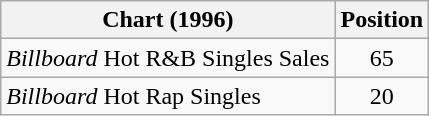<table class="wikitable">
<tr>
<th>Chart (1996)</th>
<th>Position</th>
</tr>
<tr>
<td><em>Billboard</em> Hot R&B Singles Sales</td>
<td align="center">65</td>
</tr>
<tr>
<td><em>Billboard</em> Hot Rap Singles</td>
<td align="center">20</td>
</tr>
</table>
